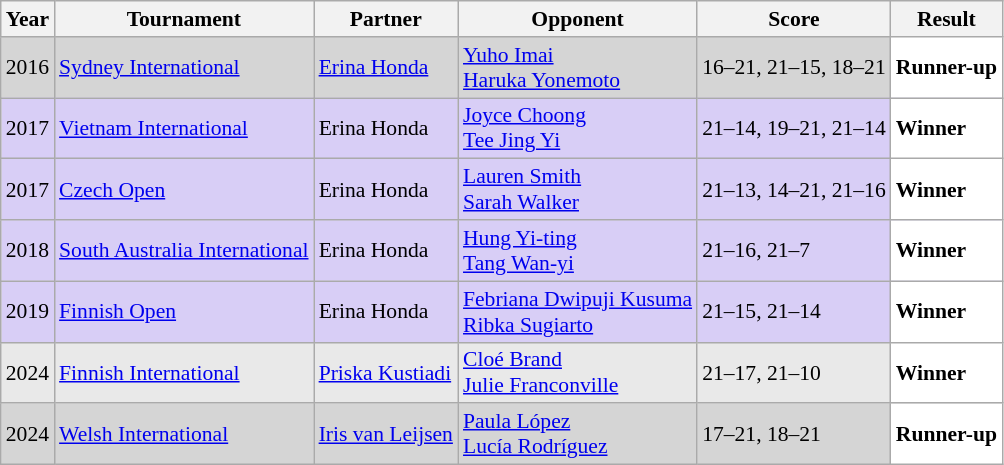<table class="sortable wikitable" style="font-size: 90%;">
<tr>
<th>Year</th>
<th>Tournament</th>
<th>Partner</th>
<th>Opponent</th>
<th>Score</th>
<th>Result</th>
</tr>
<tr style="background:#D5D5D5">
<td align="center">2016</td>
<td align="left"><a href='#'>Sydney International</a></td>
<td align="left"> <a href='#'>Erina Honda</a></td>
<td align="left"> <a href='#'>Yuho Imai</a><br> <a href='#'>Haruka Yonemoto</a></td>
<td align="left">16–21, 21–15, 18–21</td>
<td style="text-align:left; background:white"> <strong>Runner-up</strong></td>
</tr>
<tr style="background:#D8CEF6">
<td align="center">2017</td>
<td align="left"><a href='#'>Vietnam International</a></td>
<td align="left"> Erina Honda</td>
<td align="left"> <a href='#'>Joyce Choong</a><br> <a href='#'>Tee Jing Yi</a></td>
<td align="left">21–14, 19–21, 21–14</td>
<td style="text-align:left; background:white"> <strong>Winner</strong></td>
</tr>
<tr style="background:#D8CEF6">
<td align="center">2017</td>
<td align="left"><a href='#'>Czech Open</a></td>
<td align="left"> Erina Honda</td>
<td align="left"> <a href='#'>Lauren Smith</a><br> <a href='#'>Sarah Walker</a></td>
<td align="left">21–13, 14–21, 21–16</td>
<td style="text-align:left; background:white"> <strong>Winner</strong></td>
</tr>
<tr style="background:#D8CEF6">
<td align="center">2018</td>
<td align="left"><a href='#'>South Australia International</a></td>
<td align="left"> Erina Honda</td>
<td align="left"> <a href='#'>Hung Yi-ting</a><br> <a href='#'>Tang Wan-yi</a></td>
<td align="left">21–16, 21–7</td>
<td style="text-align:left; background:white"> <strong>Winner</strong></td>
</tr>
<tr style="background:#D8CEF6">
<td align="center">2019</td>
<td align="left"><a href='#'>Finnish Open</a></td>
<td align="left"> Erina Honda</td>
<td align="left"> <a href='#'>Febriana Dwipuji Kusuma</a><br> <a href='#'>Ribka Sugiarto</a></td>
<td align="left">21–15, 21–14</td>
<td style="text-align:left; background:white"> <strong>Winner</strong></td>
</tr>
<tr style="background:#E9E9E9">
<td align="center">2024</td>
<td align="left"><a href='#'>Finnish International</a></td>
<td align="left"> <a href='#'>Priska Kustiadi</a></td>
<td align="left"> <a href='#'>Cloé Brand</a><br> <a href='#'>Julie Franconville</a></td>
<td align="left">21–17, 21–10</td>
<td style="text-align:left; background:white"> <strong>Winner</strong></td>
</tr>
<tr style="background:#D5D5D5">
<td align="center">2024</td>
<td align="left"><a href='#'>Welsh International</a></td>
<td align="left"> <a href='#'>Iris van Leijsen</a></td>
<td align="left"> <a href='#'>Paula López</a><br> <a href='#'>Lucía Rodríguez</a></td>
<td align="left">17–21, 18–21</td>
<td style="text-align:left; background:white"> <strong>Runner-up</strong></td>
</tr>
</table>
